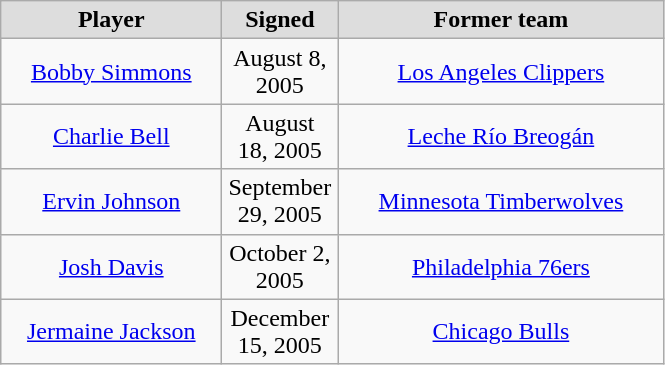<table class="wikitable" style="text-align: center">
<tr style="text-align:center; background:#ddd;">
<td style="width:140px"><strong>Player</strong></td>
<td style="width:70px"><strong>Signed</strong></td>
<td style="width:210px"><strong>Former team</strong></td>
</tr>
<tr>
<td><a href='#'>Bobby Simmons</a></td>
<td>August 8, 2005</td>
<td><a href='#'>Los Angeles Clippers</a></td>
</tr>
<tr>
<td><a href='#'>Charlie Bell</a></td>
<td>August 18, 2005</td>
<td><a href='#'>Leche Río Breogán</a></td>
</tr>
<tr>
<td><a href='#'>Ervin Johnson</a></td>
<td>September 29, 2005</td>
<td><a href='#'>Minnesota Timberwolves</a></td>
</tr>
<tr>
<td><a href='#'>Josh Davis</a></td>
<td>October 2, 2005</td>
<td><a href='#'>Philadelphia 76ers</a></td>
</tr>
<tr>
<td><a href='#'>Jermaine Jackson</a></td>
<td>December 15, 2005</td>
<td><a href='#'>Chicago Bulls</a></td>
</tr>
</table>
